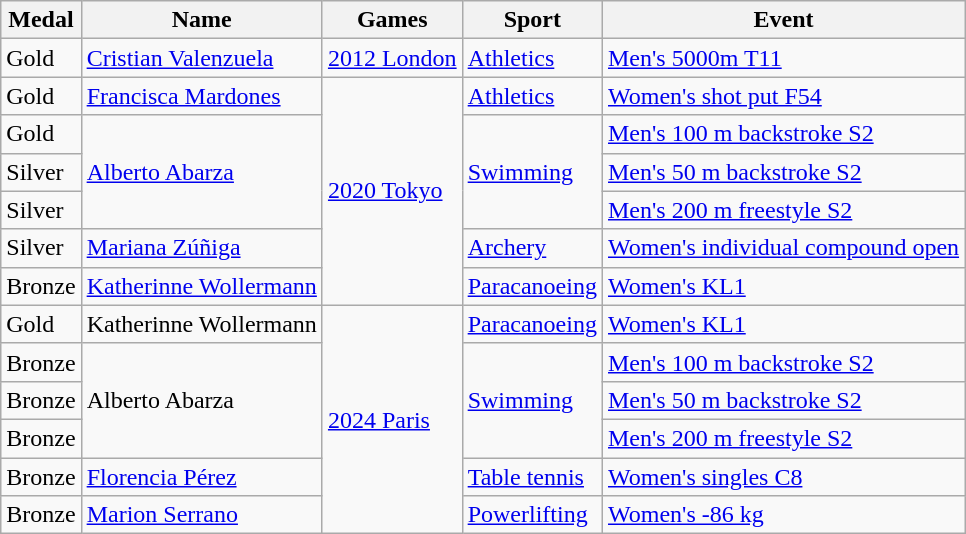<table class="wikitable sortable">
<tr>
<th>Medal</th>
<th>Name</th>
<th>Games</th>
<th>Sport</th>
<th>Event</th>
</tr>
<tr>
<td> Gold</td>
<td><a href='#'>Cristian Valenzuela</a></td>
<td> <a href='#'>2012 London</a></td>
<td> <a href='#'>Athletics</a></td>
<td><a href='#'>Men's 5000m T11</a></td>
</tr>
<tr>
<td> Gold</td>
<td><a href='#'>Francisca Mardones</a></td>
<td rowspan="6"> <a href='#'>2020 Tokyo</a></td>
<td> <a href='#'>Athletics</a></td>
<td><a href='#'>Women's shot put F54</a></td>
</tr>
<tr>
<td> Gold</td>
<td rowspan=3><a href='#'>Alberto Abarza</a></td>
<td rowspan=3> <a href='#'>Swimming</a></td>
<td><a href='#'>Men's 100 m backstroke S2</a></td>
</tr>
<tr>
<td> Silver</td>
<td><a href='#'>Men's 50 m backstroke S2</a></td>
</tr>
<tr>
<td> Silver</td>
<td><a href='#'>Men's 200 m freestyle S2</a></td>
</tr>
<tr>
<td> Silver</td>
<td><a href='#'>Mariana Zúñiga</a></td>
<td> <a href='#'>Archery</a></td>
<td><a href='#'>Women's individual compound open</a></td>
</tr>
<tr>
<td> Bronze</td>
<td><a href='#'>Katherinne Wollermann</a></td>
<td> <a href='#'>Paracanoeing</a></td>
<td><a href='#'>Women's KL1</a></td>
</tr>
<tr>
<td> Gold</td>
<td>Katherinne Wollermann</td>
<td rowspan="6"> <a href='#'>2024 Paris</a></td>
<td> <a href='#'>Paracanoeing</a></td>
<td><a href='#'>Women's KL1</a></td>
</tr>
<tr>
<td> Bronze</td>
<td rowspan=3>Alberto Abarza</td>
<td rowspan=3> <a href='#'>Swimming</a></td>
<td><a href='#'>Men's 100 m backstroke S2</a></td>
</tr>
<tr>
<td> Bronze</td>
<td><a href='#'>Men's 50 m backstroke S2</a></td>
</tr>
<tr>
<td> Bronze</td>
<td><a href='#'>Men's 200 m freestyle S2</a></td>
</tr>
<tr>
<td> Bronze</td>
<td><a href='#'>Florencia Pérez</a></td>
<td> <a href='#'>Table tennis</a></td>
<td><a href='#'>Women's singles C8</a></td>
</tr>
<tr>
<td> Bronze</td>
<td><a href='#'>Marion Serrano</a></td>
<td> <a href='#'>Powerlifting</a></td>
<td><a href='#'>Women's -86 kg</a></td>
</tr>
</table>
